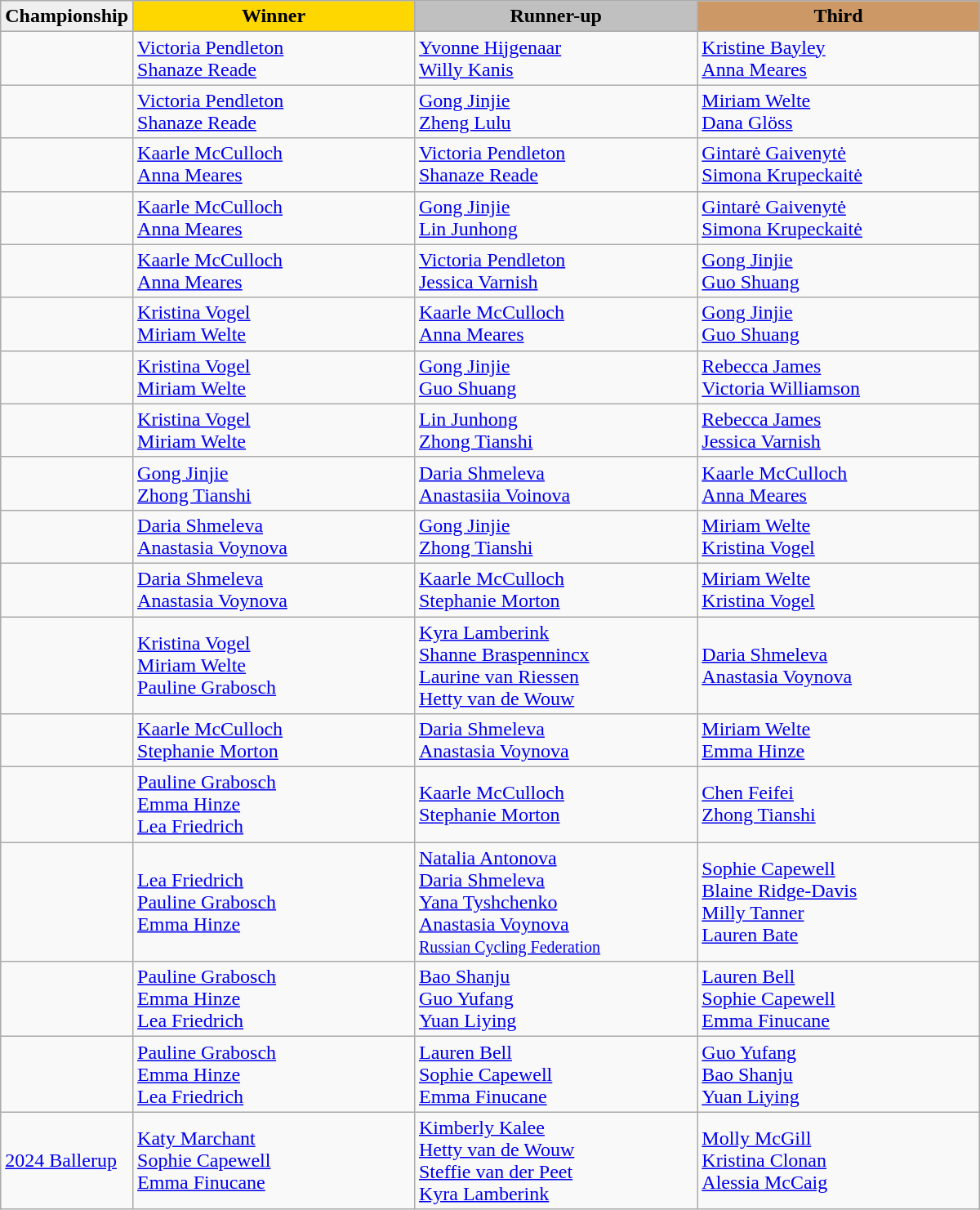<table class="wikitable sortable" style="width:800px;">
<tr>
<th style="width:10%; background:#efefef;">Championship</th>
<th style="width:30%; background:gold">Winner</th>
<th style="width:30%; background:silver">Runner-up</th>
<th style="width:30%; background:#CC9966">Third</th>
</tr>
<tr>
<td><br></td>
<td><a href='#'>Victoria Pendleton</a><br><a href='#'>Shanaze Reade</a><br><small></small></td>
<td><a href='#'>Yvonne Hijgenaar</a><br><a href='#'>Willy Kanis</a><br><small></small></td>
<td><a href='#'>Kristine Bayley</a><br><a href='#'>Anna Meares</a><br><small></small></td>
</tr>
<tr>
<td><br></td>
<td><a href='#'>Victoria Pendleton</a><br><a href='#'>Shanaze Reade</a><br><small></small></td>
<td><a href='#'>Gong Jinjie</a><br><a href='#'>Zheng Lulu</a><br><small></small></td>
<td><a href='#'>Miriam Welte</a><br> <a href='#'>Dana Glöss</a> <br> <small></small></td>
</tr>
<tr>
<td><br></td>
<td><a href='#'>Kaarle McCulloch</a><br><a href='#'>Anna Meares</a><br><small></small></td>
<td><a href='#'>Victoria Pendleton</a><br><a href='#'>Shanaze Reade</a><br><small></small></td>
<td><a href='#'>Gintarė Gaivenytė</a><br><a href='#'>Simona Krupeckaitė</a><br><small></small></td>
</tr>
<tr>
<td><br></td>
<td><a href='#'>Kaarle McCulloch</a><br><a href='#'>Anna Meares</a><br><small></small></td>
<td><a href='#'>Gong Jinjie</a><br><a href='#'>Lin Junhong</a><br><small></small></td>
<td><a href='#'>Gintarė Gaivenytė</a><br><a href='#'>Simona Krupeckaitė</a><br><small></small></td>
</tr>
<tr>
<td><br></td>
<td><a href='#'>Kaarle McCulloch</a><br><a href='#'>Anna Meares</a><br><small></small></td>
<td><a href='#'>Victoria Pendleton</a><br><a href='#'>Jessica Varnish</a><br><small></small></td>
<td><a href='#'>Gong Jinjie</a><br><a href='#'>Guo Shuang</a><br><small></small></td>
</tr>
<tr>
<td><br></td>
<td><a href='#'>Kristina Vogel</a><br><a href='#'>Miriam Welte</a><br><small></small></td>
<td><a href='#'>Kaarle McCulloch</a><br><a href='#'>Anna Meares</a><br><small></small></td>
<td><a href='#'>Gong Jinjie</a><br><a href='#'>Guo Shuang</a><br><small></small></td>
</tr>
<tr>
<td><br></td>
<td><a href='#'>Kristina Vogel</a><br><a href='#'>Miriam Welte</a><br><small></small></td>
<td><a href='#'>Gong Jinjie</a><br><a href='#'>Guo Shuang</a><br><small></small></td>
<td><a href='#'>Rebecca James</a> <br><a href='#'>Victoria Williamson</a> <br><small></small></td>
</tr>
<tr>
<td><br></td>
<td><a href='#'>Kristina Vogel</a><br><a href='#'>Miriam Welte</a><br><small></small></td>
<td><a href='#'>Lin Junhong</a><br><a href='#'>Zhong Tianshi</a><br><small></small></td>
<td><a href='#'>Rebecca James</a> <br><a href='#'>Jessica Varnish</a><br><small></small></td>
</tr>
<tr>
<td><br></td>
<td><a href='#'>Gong Jinjie</a><br><a href='#'>Zhong Tianshi</a><br><small></small></td>
<td><a href='#'>Daria Shmeleva</a><br><a href='#'>Anastasiia Voinova</a><br><small></small></td>
<td><a href='#'>Kaarle McCulloch</a><br><a href='#'>Anna Meares</a><br><small></small></td>
</tr>
<tr>
<td><br></td>
<td><a href='#'>Daria Shmeleva</a><br><a href='#'>Anastasia Voynova</a><br><small></small></td>
<td><a href='#'>Gong Jinjie</a><br><a href='#'>Zhong Tianshi</a><br><small></small></td>
<td><a href='#'>Miriam Welte</a><br><a href='#'>Kristina Vogel</a><br><small></small></td>
</tr>
<tr>
<td><br></td>
<td><a href='#'>Daria Shmeleva</a><br><a href='#'>Anastasia Voynova</a><br><small></small></td>
<td><a href='#'>Kaarle McCulloch</a><br><a href='#'>Stephanie Morton</a><br><small></small></td>
<td><a href='#'>Miriam Welte</a><br><a href='#'>Kristina Vogel</a><br><small></small></td>
</tr>
<tr>
<td><br></td>
<td><a href='#'>Kristina Vogel</a><br> <a href='#'>Miriam Welte</a><br><a href='#'>Pauline Grabosch</a><br><small></small></td>
<td><a href='#'>Kyra Lamberink</a><br><a href='#'>Shanne Braspennincx</a><br><a href='#'>Laurine van Riessen</a><br><a href='#'>Hetty van de Wouw</a><br><small></small></td>
<td><a href='#'>Daria Shmeleva</a><br><a href='#'>Anastasia Voynova</a><br><small></small></td>
</tr>
<tr>
<td><br></td>
<td><a href='#'>Kaarle McCulloch</a><br><a href='#'>Stephanie Morton</a><br><small></small></td>
<td><a href='#'>Daria Shmeleva</a><br><a href='#'>Anastasia Voynova</a><br><small></small></td>
<td><a href='#'>Miriam Welte</a><br><a href='#'>Emma Hinze</a><br><small></small></td>
</tr>
<tr>
<td><br></td>
<td><a href='#'>Pauline Grabosch</a><br><a href='#'>Emma Hinze</a><br><a href='#'>Lea Friedrich</a><br><small></small></td>
<td><a href='#'>Kaarle McCulloch</a><br><a href='#'>Stephanie Morton</a><br><small></small></td>
<td><a href='#'>Chen Feifei</a><br><a href='#'>Zhong Tianshi</a><br><small></small></td>
</tr>
<tr>
<td><br></td>
<td><a href='#'>Lea Friedrich</a><br><a href='#'>Pauline Grabosch</a><br><a href='#'>Emma Hinze</a><br><small></small></td>
<td><a href='#'>Natalia Antonova</a><br><a href='#'>Daria Shmeleva</a><br><a href='#'>Yana Tyshchenko</a><br><a href='#'>Anastasia Voynova</a><br><small> <a href='#'>Russian Cycling Federation</a></small></td>
<td><a href='#'>Sophie Capewell</a><br><a href='#'>Blaine Ridge-Davis</a><br><a href='#'>Milly Tanner</a><br><a href='#'>Lauren Bate</a><br><small></small></td>
</tr>
<tr>
<td><br></td>
<td><a href='#'>Pauline Grabosch</a><br><a href='#'>Emma Hinze</a><br><a href='#'>Lea Friedrich</a><br><small></small></td>
<td><a href='#'>Bao Shanju</a><br><a href='#'>Guo Yufang</a><br><a href='#'>Yuan Liying</a><br><small></small></td>
<td><a href='#'>Lauren Bell</a><br><a href='#'>Sophie Capewell</a><br><a href='#'>Emma Finucane</a><br><small></small></td>
</tr>
<tr>
<td><br></td>
<td><a href='#'>Pauline Grabosch</a><br><a href='#'>Emma Hinze</a><br><a href='#'>Lea Friedrich</a><br><small></small></td>
<td><a href='#'>Lauren Bell</a><br><a href='#'>Sophie Capewell</a><br><a href='#'>Emma Finucane</a><br><small></small></td>
<td><a href='#'>Guo Yufang</a><br><a href='#'>Bao Shanju</a><br><a href='#'>Yuan Liying</a><br><small></small></td>
</tr>
<tr>
<td {{nowrap><a href='#'>2024 Ballerup</a><br></td>
<td><a href='#'>Katy Marchant</a><br><a href='#'>Sophie Capewell</a><br><a href='#'>Emma Finucane</a><br><small></small></td>
<td><a href='#'>Kimberly Kalee</a><br><a href='#'>Hetty van de Wouw</a><br><a href='#'>Steffie van der Peet</a><br><a href='#'>Kyra Lamberink</a><br><small></small></td>
<td><a href='#'>Molly McGill</a><br><a href='#'>Kristina Clonan</a><br><a href='#'>Alessia McCaig</a><br><small></small></td>
</tr>
</table>
